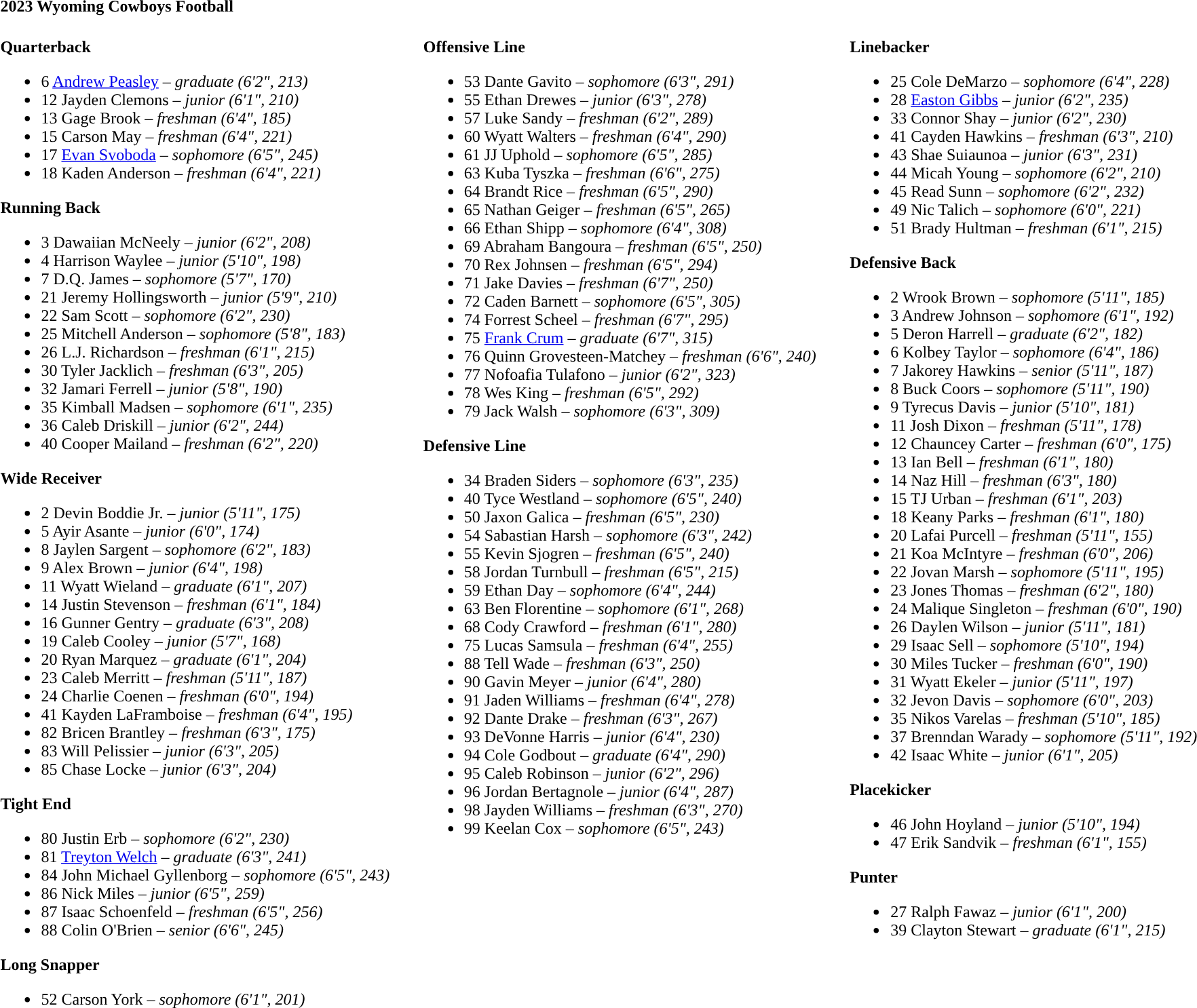<table class="toccolours" style="text-align: left;">
<tr>
<td colspan=11><strong>2023 Wyoming Cowboys Football</strong></td>
</tr>
<tr>
<td valign="top"><br><strong>Quarterback</strong><ul><li>6 <a href='#'>Andrew Peasley</a> – <em>graduate (6'2", 213)</em></li><li>12 Jayden Clemons – <em> junior (6'1", 210)</em></li><li>13 Gage Brook – <em>freshman (6'4", 185)</em></li><li>15 Carson May – <em> freshman (6'4", 221)</em></li><li>17 <a href='#'>Evan Svoboda</a> – <em> sophomore (6'5", 245)</em></li><li>18 Kaden Anderson – <em>freshman (6'4", 221)</em></li></ul><strong>Running Back</strong><ul><li>3 Dawaiian McNeely – <em> junior (6'2", 208)</em></li><li>4 Harrison Waylee – <em> junior (5'10", 198)</em></li><li>7 D.Q. James – <em> sophomore (5'7", 170)</em></li><li>21 Jeremy Hollingsworth – <em> junior (5'9", 210)</em></li><li>22 Sam Scott – <em> sophomore (6'2", 230)</em></li><li>25 Mitchell Anderson – <em> sophomore (5'8", 183)</em></li><li>26 L.J. Richardson – <em> freshman (6'1", 215)</em></li><li>30 Tyler Jacklich – <em>freshman (6'3", 205)</em></li><li>32 Jamari Ferrell – <em>junior (5'8", 190)</em></li><li>35 Kimball Madsen – <em> sophomore (6'1", 235)</em></li><li>36 Caleb Driskill – <em> junior (6'2", 244)</em></li><li>40 Cooper Mailand – <em>freshman (6'2", 220)</em></li></ul><strong>Wide Receiver</strong><ul><li>2 Devin Boddie Jr. – <em>junior (5'11", 175)</em></li><li>5 Ayir Asante – <em>junior (6'0", 174)</em></li><li>8 Jaylen Sargent – <em> sophomore (6'2", 183)</em></li><li>9 Alex Brown – <em> junior (6'4", 198)</em></li><li>11 Wyatt Wieland – <em>graduate (6'1", 207)</em></li><li>14 Justin Stevenson – <em>freshman (6'1", 184)</em></li><li>16 Gunner Gentry – <em>graduate (6'3", 208)</em></li><li>19 Caleb Cooley – <em>junior (5'7", 168)</em></li><li>20 Ryan Marquez – <em>graduate (6'1", 204)</em></li><li>23 Caleb Merritt – <em> freshman (5'11", 187)</em></li><li>24 Charlie Coenen – <em> freshman (6'0", 194)</em></li><li>41 Kayden LaFramboise – <em> freshman (6'4", 195)</em></li><li>82 Bricen Brantley – <em>freshman (6'3", 175)</em></li><li>83 Will Pelissier – <em> junior (6'3", 205)</em></li><li>85 Chase Locke – <em>junior (6'3", 204)</em></li></ul><strong>Tight End</strong><ul><li>80 Justin Erb – <em>sophomore (6'2", 230)</em></li><li>81 <a href='#'>Treyton Welch</a> – <em>graduate (6'3", 241)</em></li><li>84 John Michael Gyllenborg – <em> sophomore (6'5", 243)</em></li><li>86 Nick Miles – <em> junior (6'5", 259)</em></li><li>87 Isaac Schoenfeld – <em> freshman (6'5", 256)</em></li><li>88 Colin O'Brien – <em>senior (6'6", 245)</em></li></ul><strong>Long Snapper</strong><ul><li>52 Carson York – <em>sophomore (6'1", 201)</em></li></ul></td>
<td width="25"> </td>
<td valign="top"><br><strong>Offensive Line</strong><ul><li>53 Dante Gavito – <em>sophomore (6'3", 291)</em></li><li>55 Ethan Drewes – <em>junior (6'3", 278)</em></li><li>57 Luke Sandy – <em> freshman (6'2", 289)</em></li><li>60 Wyatt Walters – <em>freshman (6'4", 290)</em></li><li>61 JJ Uphold – <em> sophomore (6'5", 285)</em></li><li>63 Kuba Tyszka – <em>freshman (6'6", 275)</em></li><li>64 Brandt Rice – <em>freshman (6'5", 290)</em></li><li>65 Nathan Geiger – <em>freshman (6'5", 265)</em></li><li>66 Ethan Shipp – <em>sophomore (6'4", 308)</em></li><li>69 Abraham Bangoura – <em>freshman (6'5", 250)</em></li><li>70 Rex Johnsen – <em> freshman (6'5", 294)</em></li><li>71 Jake Davies – <em>freshman (6'7", 250)</em></li><li>72 Caden Barnett – <em> sophomore (6'5", 305)</em></li><li>74 Forrest Scheel – <em> freshman (6'7", 295)</em></li><li>75 <a href='#'>Frank Crum</a> – <em>graduate (6'7", 315)</em></li><li>76 Quinn Grovesteen-Matchey – <em>freshman (6'6", 240)</em></li><li>77 Nofoafia Tulafono – <em> junior (6'2", 323)</em></li><li>78 Wes King – <em> freshman (6'5", 292)</em></li><li>79 Jack Walsh – <em> sophomore (6'3", 309)</em></li></ul><strong>Defensive Line</strong><ul><li>34 Braden Siders – <em> sophomore (6'3", 235)</em></li><li>40 Tyce Westland – <em> sophomore (6'5", 240)</em></li><li>50 Jaxon Galica – <em>freshman (6'5", 230)</em></li><li>54 Sabastian Harsh – <em> sophomore (6'3", 242)</em></li><li>55 Kevin Sjogren – <em> freshman (6'5", 240)</em></li><li>58 Jordan Turnbull – <em>freshman (6'5", 215)</em></li><li>59 Ethan Day – <em>sophomore (6'4", 244)</em></li><li>63 Ben Florentine – <em> sophomore (6'1", 268)</em></li><li>68 Cody Crawford – <em>freshman (6'1", 280)</em></li><li>75 Lucas Samsula – <em>freshman (6'4", 255)</em></li><li>88 Tell Wade – <em>freshman (6'3", 250)</em></li><li>90 Gavin Meyer – <em> junior (6'4", 280)</em></li><li>91 Jaden Williams – <em> freshman (6'4", 278)</em></li><li>92 Dante Drake – <em>freshman (6'3", 267)</em></li><li>93 DeVonne Harris – <em> junior (6'4", 230)</em></li><li>94 Cole Godbout – <em>graduate (6'4", 290)</em></li><li>95 Caleb Robinson – <em> junior (6'2", 296)</em></li><li>96 Jordan Bertagnole – <em> junior (6'4", 287)</em></li><li>98 Jayden Williams – <em>freshman (6'3", 270)</em></li><li>99 Keelan Cox – <em> sophomore (6'5", 243)</em></li></ul></td>
<td width="25"> </td>
<td valign="top"><br><strong>Linebacker</strong><ul><li>25 Cole DeMarzo – <em> sophomore (6'4", 228)</em></li><li>28 <a href='#'>Easton Gibbs</a> – <em> junior (6'2", 235)</em></li><li>33 Connor Shay – <em> junior (6'2", 230)</em></li><li>41 Cayden Hawkins – <em>freshman (6'3", 210)</em></li><li>43 Shae Suiaunoa – <em> junior (6'3", 231)</em></li><li>44 Micah Young – <em> sophomore (6'2", 210)</em></li><li>45 Read Sunn – <em> sophomore (6'2", 232)</em></li><li>49 Nic Talich – <em> sophomore (6'0", 221)</em></li><li>51 Brady Hultman – <em>freshman (6'1", 215)</em></li></ul><strong>Defensive Back</strong><ul><li>2 Wrook Brown – <em> sophomore (5'11", 185)</em></li><li>3 Andrew Johnson – <em> sophomore (6'1", 192)</em></li><li>5 Deron Harrell – <em>graduate (6'2", 182)</em></li><li>6 Kolbey Taylor – <em> sophomore (6'4", 186)</em></li><li>7 Jakorey Hawkins – <em> senior (5'11", 187)</em></li><li>8 Buck Coors – <em> sophomore (5'11", 190)</em></li><li>9 Tyrecus Davis – <em> junior (5'10", 181)</em></li><li>11 Josh Dixon – <em> freshman (5'11", 178)</em></li><li>12 Chauncey Carter – <em>freshman (6'0", 175)</em></li><li>13 Ian Bell – <em>freshman (6'1", 180)</em></li><li>14 Naz Hill – <em>freshman (6'3", 180)</em></li><li>15 TJ Urban – <em> freshman (6'1", 203)</em></li><li>18 Keany Parks – <em>freshman (6'1", 180)</em></li><li>20 Lafai Purcell – <em>freshman (5'11", 155)</em></li><li>21 Koa McIntyre – <em> freshman (6'0", 206)</em></li><li>22 Jovan Marsh – <em> sophomore (5'11", 195)</em></li><li>23 Jones Thomas – <em>freshman (6'2", 180)</em></li><li>24 Malique Singleton – <em> freshman (6'0", 190)</em></li><li>26 Daylen Wilson – <em> junior (5'11", 181)</em></li><li>29 Isaac Sell – <em> sophomore (5'10", 194)</em></li><li>30 Miles Tucker – <em>freshman (6'0", 190)</em></li><li>31 Wyatt Ekeler – <em> junior (5'11", 197)</em></li><li>32 Jevon Davis – <em> sophomore (6'0", 203)</em></li><li>35 Nikos Varelas – <em>freshman (5'10", 185)</em></li><li>37 Brenndan Warady – <em> sophomore (5'11", 192)</em></li><li>42 Isaac White – <em> junior (6'1", 205)</em></li></ul><strong>Placekicker</strong><ul><li>46 John Hoyland – <em>junior (5'10", 194)</em></li><li>47 Erik Sandvik – <em>freshman (6'1", 155)</em></li></ul><strong>Punter</strong><ul><li>27 Ralph Fawaz – <em> junior (6'1", 200)</em></li><li>39 Clayton Stewart – <em>graduate (6'1", 215)</em></li></ul></td>
</tr>
</table>
